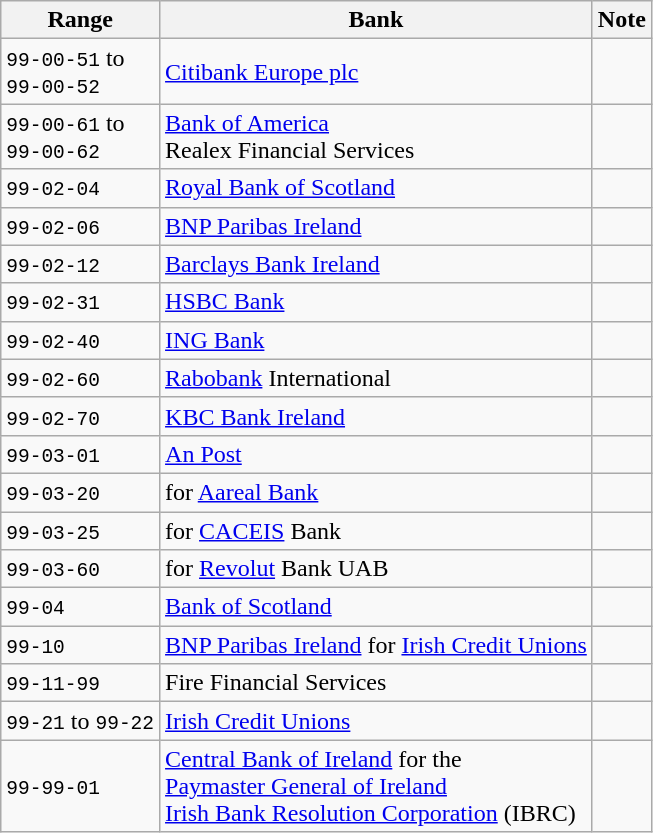<table class="wikitable sortable mw-collapsible">
<tr>
<th>Range</th>
<th>Bank</th>
<th class=unsortable>Note</th>
</tr>
<tr>
<td><code>99-00-51</code>  to <br> <code>99-00-52</code></td>
<td><a href='#'>Citibank Europe plc</a><br></td>
<td></td>
</tr>
<tr>
<td><code>99-00-61</code> to <br>  <code>99-00-62</code></td>
<td><a href='#'>Bank of America</a><br> Realex Financial Services</td>
<td></td>
</tr>
<tr>
<td><code>99-02-04</code></td>
<td><a href='#'>Royal Bank of Scotland</a><br></td>
<td></td>
</tr>
<tr>
<td><code>99-02-06</code></td>
<td><a href='#'>BNP Paribas Ireland</a> <br></td>
<td></td>
</tr>
<tr>
<td><code>99-02-12</code></td>
<td><a href='#'>Barclays Bank Ireland</a><br></td>
<td></td>
</tr>
<tr>
<td><code>99-02-31</code></td>
<td><a href='#'>HSBC Bank</a><br></td>
<td></td>
</tr>
<tr>
<td><code>99-02-40</code></td>
<td><a href='#'>ING Bank</a><br></td>
<td></td>
</tr>
<tr>
<td><code>99-02-60</code></td>
<td><a href='#'>Rabobank</a> International<br></td>
<td></td>
</tr>
<tr>
<td><code>99-02-70</code></td>
<td><a href='#'>KBC Bank Ireland</a> <br></td>
<td></td>
</tr>
<tr>
<td><code>99-03-01</code></td>
<td><a href='#'>An Post</a><br></td>
<td></td>
</tr>
<tr>
<td><code>99-03-20</code> <br></td>
<td>for <a href='#'>Aareal Bank</a><br></td>
<td></td>
</tr>
<tr>
<td><code>99-03-25</code></td>
<td>for <a href='#'>CACEIS</a> Bank <br></td>
<td></td>
</tr>
<tr>
<td><code>99-03-60</code></td>
<td>for <a href='#'>Revolut</a> Bank UAB <br></td>
<td></td>
</tr>
<tr>
<td><code>99-04</code></td>
<td><a href='#'>Bank of Scotland</a><br></td>
<td></td>
</tr>
<tr>
<td><code>99-10</code></td>
<td><a href='#'>BNP Paribas Ireland</a> for <a href='#'>Irish Credit Unions</a><br></td>
<td></td>
</tr>
<tr>
<td><code>99-11-99</code></td>
<td>Fire Financial Services<br></td>
<td></td>
</tr>
<tr>
<td><code>99-21</code> to <code>99-22</code></td>
<td><a href='#'>Irish Credit Unions</a><br></td>
<td></td>
</tr>
<tr>
<td><div><code>99-99-01</code></div></td>
<td><a href='#'>Central Bank of Ireland</a> for the <br><a href='#'>Paymaster General of Ireland</a><br><a href='#'>Irish Bank Resolution Corporation</a> (IBRC)</td>
<td></td>
</tr>
</table>
